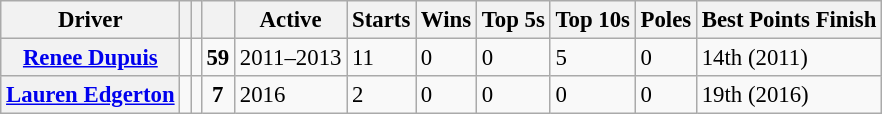<table class="wikitable sortable" style="font-size: 95%;">
<tr>
<th>Driver</th>
<th></th>
<th></th>
<th></th>
<th>Active</th>
<th>Starts</th>
<th>Wins</th>
<th>Top 5s</th>
<th>Top 10s</th>
<th>Poles</th>
<th>Best Points Finish</th>
</tr>
<tr>
<th><a href='#'>Renee Dupuis</a></th>
<td></td>
<td align=center></td>
<td align=center><strong>59</strong></td>
<td>2011–2013</td>
<td>11</td>
<td>0</td>
<td>0</td>
<td>5</td>
<td>0</td>
<td data-sort-value=14>14th (2011)</td>
</tr>
<tr>
<th><a href='#'>Lauren Edgerton</a></th>
<td></td>
<td align=center></td>
<td align=center><strong>7</strong></td>
<td>2016</td>
<td>2</td>
<td>0</td>
<td>0</td>
<td>0</td>
<td>0</td>
<td data-sort-value=19>19th (2016)</td>
</tr>
</table>
